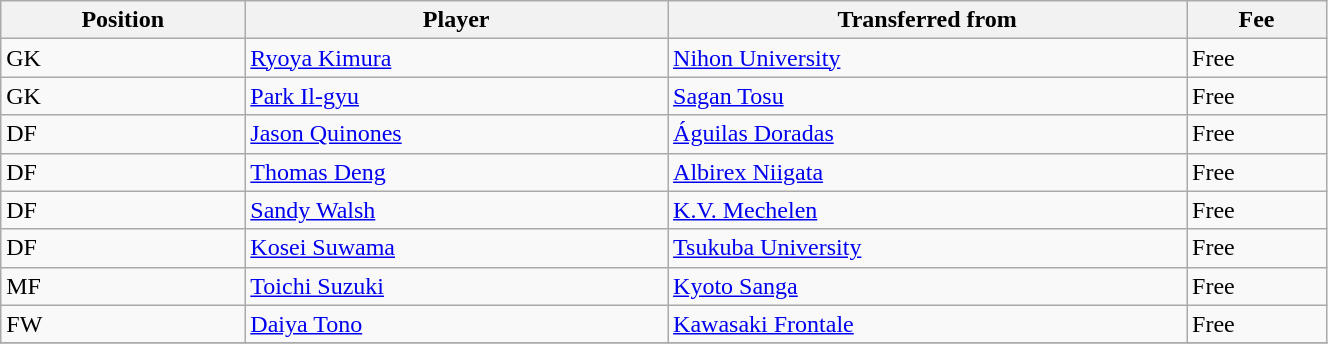<table class="wikitable sortable" style="width:70%; text-align:center; font-size:100%; text-align:left;">
<tr>
<th>Position</th>
<th>Player</th>
<th>Transferred from</th>
<th>Fee</th>
</tr>
<tr>
<td>GK</td>
<td> <a href='#'>Ryoya Kimura</a></td>
<td> <a href='#'>Nihon University</a></td>
<td>Free </td>
</tr>
<tr>
<td>GK</td>
<td> <a href='#'>Park Il-gyu</a></td>
<td> <a href='#'>Sagan Tosu</a></td>
<td>Free </td>
</tr>
<tr>
<td>DF</td>
<td> <a href='#'>Jason Quinones</a></td>
<td> <a href='#'>Águilas Doradas</a></td>
<td>Free </td>
</tr>
<tr>
<td>DF</td>
<td> <a href='#'>Thomas Deng</a></td>
<td> <a href='#'>Albirex Niigata</a></td>
<td>Free </td>
</tr>
<tr>
<td>DF</td>
<td> <a href='#'>Sandy Walsh</a></td>
<td> <a href='#'>K.V. Mechelen</a></td>
<td>Free </td>
</tr>
<tr>
<td>DF</td>
<td> <a href='#'>Kosei Suwama</a></td>
<td> <a href='#'>Tsukuba University</a></td>
<td>Free </td>
</tr>
<tr>
<td>MF</td>
<td> <a href='#'>Toichi Suzuki</a></td>
<td> <a href='#'>Kyoto Sanga</a></td>
<td>Free </td>
</tr>
<tr>
<td>FW</td>
<td> <a href='#'>Daiya Tono</a></td>
<td> <a href='#'>Kawasaki Frontale</a></td>
<td>Free </td>
</tr>
<tr>
</tr>
</table>
